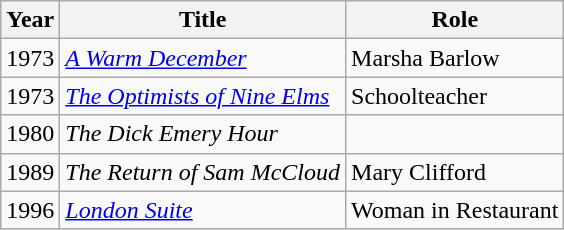<table class= "wikitable">
<tr>
<th>Year</th>
<th>Title</th>
<th>Role</th>
</tr>
<tr>
<td>1973</td>
<td><em><a href='#'>A Warm December</a></em></td>
<td>Marsha Barlow</td>
</tr>
<tr>
<td>1973</td>
<td><em><a href='#'>The Optimists of Nine Elms</a></em></td>
<td>Schoolteacher</td>
</tr>
<tr>
<td>1980</td>
<td><em>The Dick Emery Hour</em></td>
<td></td>
</tr>
<tr>
<td>1989</td>
<td><em>The Return of Sam McCloud</em></td>
<td>Mary Clifford</td>
</tr>
<tr>
<td>1996</td>
<td><em><a href='#'>London Suite</a></em></td>
<td>Woman in Restaurant</td>
</tr>
</table>
